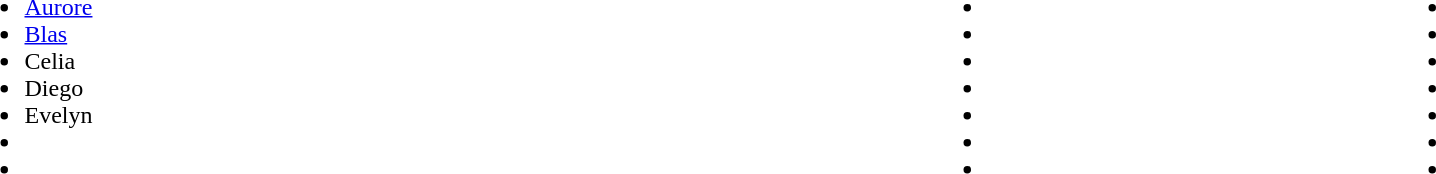<table style="width:100%">
<tr>
<td><br><ul><li><a href='#'>Aurore</a></li><li><a href='#'>Blas</a></li><li>Celia</li><li>Diego</li><li>Evelyn</li><li></li><li></li></ul></td>
<td><br><ul><li></li><li></li><li></li><li></li><li></li><li></li><li></li></ul></td>
<td><br><ul><li></li><li></li><li></li><li></li><li></li><li></li><li></li></ul></td>
</tr>
</table>
